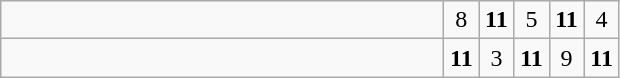<table class="wikitable">
<tr>
<td style="width:18em"></td>
<td align=center style="width:1em">8</td>
<td align=center style="width:1em"><strong>11</strong></td>
<td align=center style="width:1em">5</td>
<td align=center style="width:1em"><strong>11</strong></td>
<td align=center style="width:1em">4</td>
</tr>
<tr>
<td style="width:18em"></td>
<td align=center style="width:1em"><strong>11</strong></td>
<td align=center style="width:1em">3</td>
<td align=center style="width:1em"><strong>11</strong></td>
<td align=center style="width:1em">9</td>
<td align=center style="width:1em"><strong>11</strong></td>
</tr>
</table>
